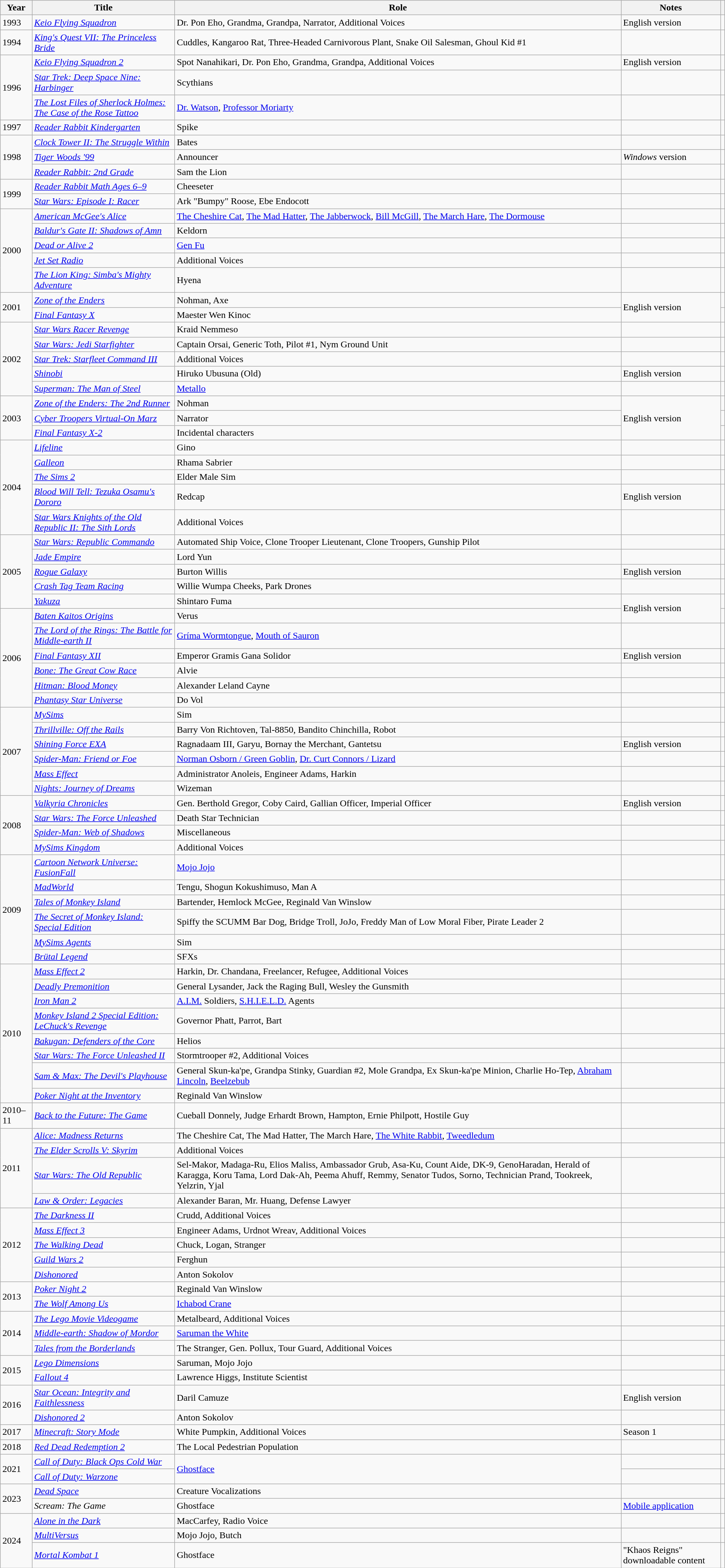<table class="wikitable sortable">
<tr>
<th>Year</th>
<th>Title</th>
<th>Role</th>
<th class="unsortable">Notes</th>
<th scope="col" class="unsortable"></th>
</tr>
<tr>
<td>1993</td>
<td><em><a href='#'>Keio Flying Squadron</a></em></td>
<td>Dr. Pon Eho, Grandma, Grandpa, Narrator, Additional Voices</td>
<td>English version</td>
<td></td>
</tr>
<tr>
<td>1994</td>
<td><em><a href='#'>King's Quest VII: The Princeless Bride</a></em></td>
<td>Cuddles, Kangaroo Rat, Three-Headed Carnivorous Plant, Snake Oil Salesman, Ghoul Kid #1</td>
<td></td>
<td></td>
</tr>
<tr>
<td rowspan="3">1996</td>
<td><em><a href='#'>Keio Flying Squadron 2</a></em></td>
<td>Spot Nanahikari, Dr. Pon Eho, Grandma, Grandpa, Additional Voices</td>
<td>English version</td>
<td></td>
</tr>
<tr>
<td><em><a href='#'>Star Trek: Deep Space Nine: Harbinger</a></em></td>
<td>Scythians</td>
<td></td>
<td></td>
</tr>
<tr>
<td><em><a href='#'>The Lost Files of Sherlock Holmes: The Case of the Rose Tattoo</a></em></td>
<td><a href='#'>Dr. Watson</a>, <a href='#'>Professor Moriarty</a></td>
<td></td>
<td></td>
</tr>
<tr>
<td>1997</td>
<td><em><a href='#'>Reader Rabbit Kindergarten</a></em></td>
<td>Spike</td>
<td></td>
<td></td>
</tr>
<tr>
<td rowspan="3">1998</td>
<td><em><a href='#'>Clock Tower II: The Struggle Within</a></em></td>
<td>Bates</td>
<td></td>
<td></td>
</tr>
<tr>
<td><em><a href='#'>Tiger Woods '99</a></em></td>
<td>Announcer</td>
<td><em>Windows</em> version</td>
<td></td>
</tr>
<tr>
<td><em><a href='#'>Reader Rabbit: 2nd Grade</a></em></td>
<td>Sam the Lion</td>
<td></td>
<td></td>
</tr>
<tr>
<td rowspan="2">1999</td>
<td><em><a href='#'>Reader Rabbit Math Ages 6–9</a></em></td>
<td>Cheeseter</td>
<td></td>
<td></td>
</tr>
<tr>
<td><em><a href='#'>Star Wars: Episode I: Racer</a></em></td>
<td>Ark "Bumpy" Roose, Ebe Endocott</td>
<td></td>
<td></td>
</tr>
<tr>
<td rowspan="5">2000</td>
<td><em><a href='#'>American McGee's Alice</a></em></td>
<td><a href='#'>The Cheshire Cat</a>, <a href='#'>The Mad Hatter</a>, <a href='#'>The Jabberwock</a>, <a href='#'>Bill McGill</a>, <a href='#'>The March Hare</a>, <a href='#'>The Dormouse</a></td>
<td></td>
<td></td>
</tr>
<tr>
<td><em><a href='#'>Baldur's Gate II: Shadows of Amn</a></em></td>
<td>Keldorn</td>
<td></td>
<td></td>
</tr>
<tr>
<td><em><a href='#'>Dead or Alive 2</a></em></td>
<td><a href='#'>Gen Fu</a></td>
<td></td>
<td></td>
</tr>
<tr>
<td><em><a href='#'>Jet Set Radio</a></em></td>
<td>Additional Voices</td>
<td></td>
<td></td>
</tr>
<tr>
<td><em><a href='#'>The Lion King: Simba's Mighty Adventure</a></em></td>
<td>Hyena</td>
<td></td>
<td></td>
</tr>
<tr>
<td rowspan="2">2001</td>
<td><em><a href='#'>Zone of the Enders</a></em></td>
<td>Nohman, Axe</td>
<td rowspan="2">English version</td>
<td></td>
</tr>
<tr>
<td><em><a href='#'>Final Fantasy X</a></em></td>
<td>Maester Wen Kinoc</td>
<td></td>
</tr>
<tr>
<td rowspan="5">2002</td>
<td><em><a href='#'>Star Wars Racer Revenge</a></em></td>
<td>Kraid Nemmeso</td>
<td></td>
<td></td>
</tr>
<tr>
<td><em><a href='#'>Star Wars: Jedi Starfighter</a></em></td>
<td>Captain Orsai, Generic Toth, Pilot #1, Nym Ground Unit</td>
<td></td>
<td></td>
</tr>
<tr>
<td><em><a href='#'>Star Trek: Starfleet Command III</a></em></td>
<td>Additional Voices</td>
<td></td>
<td></td>
</tr>
<tr>
<td><em><a href='#'>Shinobi</a></em></td>
<td>Hiruko Ubusuna (Old)</td>
<td>English version</td>
<td></td>
</tr>
<tr>
<td><em><a href='#'>Superman: The Man of Steel</a></em></td>
<td><a href='#'>Metallo</a></td>
<td></td>
<td></td>
</tr>
<tr>
<td rowspan="3">2003</td>
<td><em><a href='#'>Zone of the Enders: The 2nd Runner</a></em></td>
<td>Nohman</td>
<td rowspan="3">English version</td>
<td></td>
</tr>
<tr>
<td><em><a href='#'>Cyber Troopers Virtual-On Marz</a></em></td>
<td>Narrator</td>
<td></td>
</tr>
<tr>
<td><em><a href='#'>Final Fantasy X-2</a></em></td>
<td>Incidental characters</td>
<td></td>
</tr>
<tr>
<td rowspan="5">2004</td>
<td><em><a href='#'>Lifeline</a></em></td>
<td>Gino</td>
<td></td>
<td></td>
</tr>
<tr>
<td><em><a href='#'>Galleon</a></em></td>
<td>Rhama Sabrier</td>
<td></td>
<td></td>
</tr>
<tr>
<td><em><a href='#'>The Sims 2</a></em></td>
<td>Elder Male Sim</td>
<td></td>
<td></td>
</tr>
<tr>
<td><em><a href='#'>Blood Will Tell: Tezuka Osamu's Dororo</a></em></td>
<td>Redcap</td>
<td>English version</td>
<td></td>
</tr>
<tr>
<td><em><a href='#'>Star Wars Knights of the Old Republic II: The Sith Lords</a></em></td>
<td>Additional Voices</td>
<td></td>
<td></td>
</tr>
<tr>
<td rowspan="5">2005</td>
<td><em><a href='#'>Star Wars: Republic Commando</a></em></td>
<td>Automated Ship Voice, Clone Trooper Lieutenant, Clone Troopers, Gunship Pilot</td>
<td></td>
<td></td>
</tr>
<tr>
<td><em><a href='#'>Jade Empire</a></em></td>
<td>Lord Yun</td>
<td></td>
<td></td>
</tr>
<tr>
<td><em><a href='#'>Rogue Galaxy</a></em></td>
<td>Burton Willis</td>
<td>English version</td>
<td></td>
</tr>
<tr>
<td><em><a href='#'>Crash Tag Team Racing</a></em></td>
<td>Willie Wumpa Cheeks, Park Drones</td>
<td></td>
<td></td>
</tr>
<tr>
<td><em><a href='#'>Yakuza</a></em></td>
<td>Shintaro Fuma</td>
<td rowspan="2">English version</td>
<td></td>
</tr>
<tr>
<td rowspan="6">2006</td>
<td><em><a href='#'>Baten Kaitos Origins</a></em></td>
<td>Verus</td>
<td></td>
</tr>
<tr>
<td><em><a href='#'>The Lord of the Rings: The Battle for Middle-earth II</a></em></td>
<td><a href='#'>Gríma Wormtongue</a>, <a href='#'>Mouth of Sauron</a></td>
<td></td>
<td></td>
</tr>
<tr>
<td><em><a href='#'>Final Fantasy XII</a></em></td>
<td>Emperor Gramis Gana Solidor</td>
<td>English version</td>
<td></td>
</tr>
<tr>
<td><em><a href='#'>Bone: The Great Cow Race</a></em></td>
<td>Alvie</td>
<td></td>
<td></td>
</tr>
<tr>
<td><em><a href='#'>Hitman: Blood Money</a></em></td>
<td>Alexander Leland Cayne</td>
<td></td>
<td></td>
</tr>
<tr>
<td><em><a href='#'>Phantasy Star Universe</a></em></td>
<td>Do Vol</td>
<td></td>
<td></td>
</tr>
<tr>
<td rowspan="6">2007</td>
<td><em><a href='#'>MySims</a></em></td>
<td>Sim</td>
<td></td>
<td></td>
</tr>
<tr>
<td><em><a href='#'>Thrillville: Off the Rails</a></em></td>
<td>Barry Von Richtoven, Tal-8850, Bandito Chinchilla, Robot</td>
<td></td>
<td></td>
</tr>
<tr>
<td><em><a href='#'>Shining Force EXA</a></em></td>
<td>Ragnadaam III, Garyu, Bornay the Merchant, Gantetsu</td>
<td>English version</td>
<td></td>
</tr>
<tr>
<td><em><a href='#'>Spider-Man: Friend or Foe</a></em></td>
<td><a href='#'>Norman Osborn / Green Goblin</a>, <a href='#'>Dr. Curt Connors / Lizard</a></td>
<td></td>
<td></td>
</tr>
<tr>
<td><em><a href='#'>Mass Effect</a></em></td>
<td>Administrator Anoleis, Engineer Adams, Harkin</td>
<td></td>
<td></td>
</tr>
<tr>
<td><em><a href='#'>Nights: Journey of Dreams</a></em></td>
<td>Wizeman</td>
<td></td>
<td></td>
</tr>
<tr>
<td rowspan="4">2008</td>
<td><em><a href='#'>Valkyria Chronicles</a></em></td>
<td>Gen. Berthold Gregor, Coby Caird, Gallian Officer, Imperial Officer</td>
<td>English version</td>
<td></td>
</tr>
<tr>
<td><em><a href='#'>Star Wars: The Force Unleashed</a></em></td>
<td>Death Star Technician</td>
<td></td>
<td></td>
</tr>
<tr>
<td><em><a href='#'>Spider-Man: Web of Shadows</a></em></td>
<td>Miscellaneous</td>
<td></td>
<td></td>
</tr>
<tr>
<td><em><a href='#'>MySims Kingdom</a></em></td>
<td>Additional Voices</td>
<td></td>
<td></td>
</tr>
<tr>
<td rowspan="6">2009</td>
<td><em><a href='#'>Cartoon Network Universe: FusionFall</a></em></td>
<td><a href='#'>Mojo Jojo</a></td>
<td></td>
<td></td>
</tr>
<tr>
<td><em><a href='#'>MadWorld</a></em></td>
<td>Tengu, Shogun Kokushimuso, Man A</td>
<td></td>
<td></td>
</tr>
<tr>
<td><em><a href='#'>Tales of Monkey Island</a></em></td>
<td>Bartender, Hemlock McGee, Reginald Van Winslow</td>
<td></td>
<td></td>
</tr>
<tr>
<td><em><a href='#'>The Secret of Monkey Island: Special Edition</a></em></td>
<td>Spiffy the SCUMM Bar Dog, Bridge Troll, JoJo, Freddy Man of Low Moral Fiber, Pirate Leader 2</td>
<td></td>
<td></td>
</tr>
<tr>
<td><em><a href='#'>MySims Agents</a></em></td>
<td>Sim</td>
<td></td>
<td></td>
</tr>
<tr>
<td><em><a href='#'>Brütal Legend</a></em></td>
<td>SFXs</td>
<td></td>
<td></td>
</tr>
<tr>
<td rowspan="8">2010</td>
<td><em><a href='#'>Mass Effect 2</a></em></td>
<td>Harkin, Dr. Chandana, Freelancer, Refugee, Additional Voices</td>
<td></td>
<td></td>
</tr>
<tr>
<td><em><a href='#'>Deadly Premonition</a></em></td>
<td>General Lysander, Jack the Raging Bull, Wesley the Gunsmith</td>
<td></td>
<td></td>
</tr>
<tr>
<td><em><a href='#'>Iron Man 2</a></em></td>
<td><a href='#'>A.I.M.</a> Soldiers, <a href='#'>S.H.I.E.L.D.</a> Agents</td>
<td></td>
<td></td>
</tr>
<tr>
<td><em><a href='#'>Monkey Island 2 Special Edition: LeChuck's Revenge</a></em></td>
<td>Governor Phatt, Parrot, Bart</td>
<td></td>
<td></td>
</tr>
<tr>
<td><em><a href='#'>Bakugan: Defenders of the Core</a></em></td>
<td>Helios</td>
<td></td>
<td></td>
</tr>
<tr>
<td><em><a href='#'>Star Wars: The Force Unleashed II</a></em></td>
<td>Stormtrooper #2, Additional Voices</td>
<td></td>
<td></td>
</tr>
<tr>
<td><em><a href='#'>Sam & Max: The Devil's Playhouse</a></em></td>
<td>General Skun-ka'pe, Grandpa Stinky, Guardian #2, Mole Grandpa, Ex Skun-ka'pe Minion, Charlie Ho-Tep, <a href='#'>Abraham Lincoln</a>, <a href='#'>Beelzebub</a></td>
<td></td>
<td></td>
</tr>
<tr>
<td><em><a href='#'>Poker Night at the Inventory</a></em></td>
<td>Reginald Van Winslow</td>
<td></td>
<td></td>
</tr>
<tr>
<td>2010–11</td>
<td><em><a href='#'>Back to the Future: The Game</a></em></td>
<td>Cueball Donnely, Judge Erhardt Brown, Hampton, Ernie Philpott, Hostile Guy</td>
<td></td>
<td></td>
</tr>
<tr>
<td rowspan="4">2011</td>
<td><em><a href='#'>Alice: Madness Returns</a></em></td>
<td>The Cheshire Cat, The Mad Hatter, The March Hare, <a href='#'>The White Rabbit</a>, <a href='#'>Tweedledum</a></td>
<td></td>
<td></td>
</tr>
<tr>
<td><em><a href='#'>The Elder Scrolls V: Skyrim</a></em></td>
<td>Additional Voices</td>
<td></td>
<td></td>
</tr>
<tr>
<td><em><a href='#'>Star Wars: The Old Republic</a></em></td>
<td>Sel-Makor, Madaga-Ru, Elios Maliss, Ambassador Grub, Asa-Ku, Count Aide, DK-9, GenoHaradan, Herald of Karagga, Koru Tama, Lord Dak-Ah, Peema Ahuff, Remmy, Senator Tudos, Sorno, Technician Prand, Tookreek, Yelzrin, Yjal</td>
<td></td>
<td></td>
</tr>
<tr>
<td><em><a href='#'>Law & Order: Legacies</a></em></td>
<td>Alexander Baran, Mr. Huang, Defense Lawyer</td>
<td></td>
<td></td>
</tr>
<tr>
<td rowspan="5">2012</td>
<td><em><a href='#'>The Darkness II</a></em></td>
<td>Crudd, Additional Voices</td>
<td></td>
<td></td>
</tr>
<tr>
<td><em><a href='#'>Mass Effect 3</a></em></td>
<td>Engineer Adams, Urdnot Wreav, Additional Voices</td>
<td></td>
<td></td>
</tr>
<tr>
<td><em><a href='#'>The Walking Dead</a></em></td>
<td>Chuck, Logan, Stranger</td>
<td></td>
<td></td>
</tr>
<tr>
<td><em><a href='#'>Guild Wars 2</a></em></td>
<td>Ferghun</td>
<td></td>
<td></td>
</tr>
<tr>
<td><em><a href='#'>Dishonored</a></em></td>
<td>Anton Sokolov</td>
<td></td>
<td></td>
</tr>
<tr>
<td rowspan="2">2013</td>
<td><em><a href='#'>Poker Night 2</a></em></td>
<td>Reginald Van Winslow</td>
<td></td>
<td></td>
</tr>
<tr>
<td><em><a href='#'>The Wolf Among Us</a></em></td>
<td><a href='#'>Ichabod Crane</a></td>
<td></td>
<td></td>
</tr>
<tr>
<td rowspan="3">2014</td>
<td><em><a href='#'>The Lego Movie Videogame</a></em></td>
<td>Metalbeard, Additional Voices</td>
<td></td>
<td></td>
</tr>
<tr>
<td><em><a href='#'>Middle-earth: Shadow of Mordor</a></em></td>
<td><a href='#'>Saruman the White</a></td>
<td></td>
<td></td>
</tr>
<tr>
<td><em><a href='#'>Tales from the Borderlands</a></em></td>
<td>The Stranger, Gen. Pollux, Tour Guard, Additional Voices</td>
<td></td>
<td></td>
</tr>
<tr>
<td rowspan="2">2015</td>
<td><em><a href='#'>Lego Dimensions</a></em></td>
<td>Saruman, Mojo Jojo</td>
<td></td>
<td></td>
</tr>
<tr>
<td><em><a href='#'>Fallout 4</a></em></td>
<td>Lawrence Higgs, Institute Scientist</td>
<td></td>
<td></td>
</tr>
<tr>
<td rowspan="2">2016</td>
<td><em><a href='#'>Star Ocean: Integrity and Faithlessness</a></em></td>
<td>Daril Camuze</td>
<td>English version</td>
<td></td>
</tr>
<tr>
<td><em><a href='#'>Dishonored 2</a></em></td>
<td>Anton Sokolov</td>
<td></td>
<td></td>
</tr>
<tr>
<td>2017</td>
<td><em><a href='#'>Minecraft: Story Mode</a></em></td>
<td>White Pumpkin, Additional Voices</td>
<td>Season 1</td>
<td></td>
</tr>
<tr>
<td>2018</td>
<td><em><a href='#'>Red Dead Redemption 2</a></em></td>
<td>The Local Pedestrian Population</td>
<td></td>
<td></td>
</tr>
<tr>
<td rowspan="2">2021</td>
<td><em><a href='#'>Call of Duty: Black Ops Cold War</a></em></td>
<td rowspan="2"><a href='#'>Ghostface</a></td>
<td></td>
<td></td>
</tr>
<tr>
<td><em><a href='#'>Call of Duty: Warzone</a></em></td>
<td></td>
<td></td>
</tr>
<tr>
<td rowspan="2">2023</td>
<td><em><a href='#'>Dead Space</a></em></td>
<td>Creature Vocalizations</td>
<td></td>
<td></td>
</tr>
<tr>
<td><em>Scream: The Game</em></td>
<td>Ghostface</td>
<td><a href='#'>Mobile application</a></td>
<td></td>
</tr>
<tr>
<td rowspan="3">2024</td>
<td><em><a href='#'>Alone in the Dark</a></em></td>
<td>MacCarfey, Radio Voice</td>
<td></td>
<td></td>
</tr>
<tr>
<td><em><a href='#'>MultiVersus</a></em></td>
<td>Mojo Jojo, Butch</td>
<td></td>
<td></td>
</tr>
<tr>
<td><em><a href='#'>Mortal Kombat 1</a></em></td>
<td>Ghostface</td>
<td>"Khaos Reigns" downloadable content</td>
<td></td>
</tr>
</table>
